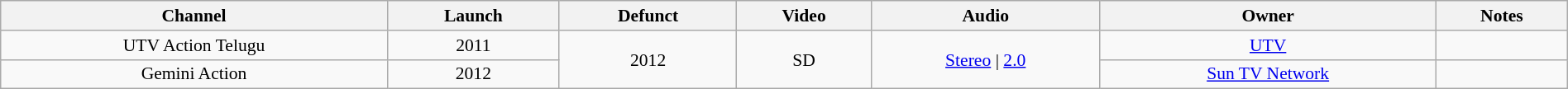<table class="wikitable sortable" style="border-collapse:collapse; font-size: 90%; text-align:center" width="100%">
<tr>
<th>Channel</th>
<th>Launch</th>
<th>Defunct</th>
<th>Video</th>
<th>Audio</th>
<th>Owner</th>
<th>Notes</th>
</tr>
<tr>
<td>UTV Action Telugu</td>
<td>2011</td>
<td rowspan="2">2012</td>
<td rowspan="2">SD</td>
<td rowspan="2"><a href='#'>Stereo</a> | <a href='#'>2.0</a></td>
<td><a href='#'>UTV</a></td>
<td></td>
</tr>
<tr>
<td>Gemini Action</td>
<td>2012</td>
<td><a href='#'>Sun TV Network</a></td>
<td></td>
</tr>
</table>
